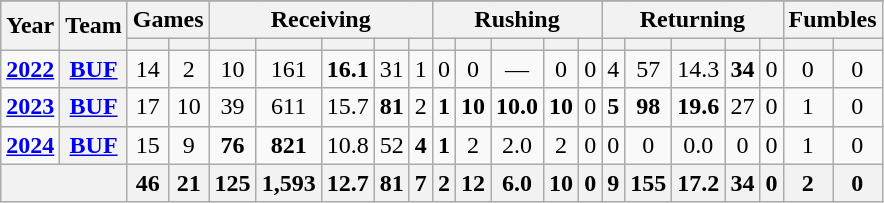<table class=wikitable style="text-align:center;">
<tr>
</tr>
<tr>
<th scope="col" rowspan="2">Year</th>
<th scope="col" rowspan="2">Team</th>
<th scope="colgroup" colspan="2">Games</th>
<th scope="colgroup" colspan="5">Receiving</th>
<th scope="colgroup" colspan="5">Rushing</th>
<th scope="colgroup" colspan="5">Returning</th>
<th scope="colgroup" colspan="2">Fumbles</th>
</tr>
<tr>
<th scope="col"></th>
<th scope="col"></th>
<th scope="col"></th>
<th scope="col"></th>
<th scope="col"></th>
<th scope="col"></th>
<th scope="col"></th>
<th scope="col"></th>
<th scope="col"></th>
<th scope="col"></th>
<th scope="col"></th>
<th scope="col"></th>
<th scope="col"></th>
<th scope="col"></th>
<th scope="col"></th>
<th scope="col"></th>
<th scope="col"></th>
<th scope="col"></th>
<th scope="col"></th>
</tr>
<tr>
<td><strong><a href='#'>2022</a></strong></td>
<th scope="row"><strong><a href='#'>BUF</a></strong></th>
<td>14</td>
<td>2</td>
<td>10</td>
<td>161</td>
<td><strong>16.1</strong></td>
<td>31</td>
<td>1</td>
<td>0</td>
<td>0</td>
<td>—</td>
<td>0</td>
<td>0</td>
<td>4</td>
<td>57</td>
<td>14.3</td>
<td><strong>34</strong></td>
<td>0</td>
<td>0</td>
<td>0</td>
</tr>
<tr>
<td><strong><a href='#'>2023</a></strong></td>
<th scope="row"><strong><a href='#'>BUF</a></strong></th>
<td>17</td>
<td>10</td>
<td>39</td>
<td>611</td>
<td>15.7</td>
<td><strong>81</strong></td>
<td>2</td>
<td><strong>1</strong></td>
<td><strong>10</strong></td>
<td><strong>10.0</strong></td>
<td><strong>10</strong></td>
<td>0</td>
<td><strong>5</strong></td>
<td><strong>98</strong></td>
<td><strong>19.6</strong></td>
<td>27</td>
<td>0</td>
<td>1</td>
<td>0</td>
</tr>
<tr>
<td><strong><a href='#'>2024</a></strong></td>
<th scope="row"><strong><a href='#'>BUF</a></strong></th>
<td>15</td>
<td>9</td>
<td><strong>76</strong></td>
<td><strong>821</strong></td>
<td>10.8</td>
<td>52</td>
<td><strong>4</strong></td>
<td><strong>1</strong></td>
<td>2</td>
<td>2.0</td>
<td>2</td>
<td>0</td>
<td>0</td>
<td>0</td>
<td>0.0</td>
<td>0</td>
<td>0</td>
<td>1</td>
<td>0</td>
</tr>
<tr>
<th scope="row" colspan="2"></th>
<th>46</th>
<th>21</th>
<th>125</th>
<th>1,593</th>
<th>12.7</th>
<th>81</th>
<th>7</th>
<th>2</th>
<th>12</th>
<th>6.0</th>
<th>10</th>
<th>0</th>
<th>9</th>
<th>155</th>
<th>17.2</th>
<th>34</th>
<th>0</th>
<th>2</th>
<th>0</th>
</tr>
</table>
